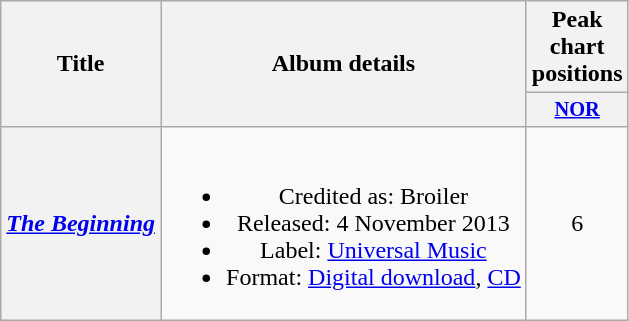<table class="wikitable plainrowheaders" style="text-align:center;">
<tr>
<th scope="col" rowspan="2">Title</th>
<th scope="col" rowspan="2">Album details</th>
<th scope="col" colspan="1">Peak chart positions</th>
</tr>
<tr>
<th scope="col" style="width:3em;font-size:85%;"><a href='#'>NOR</a><br></th>
</tr>
<tr>
<th scope="row"><em><a href='#'>The Beginning</a></em></th>
<td><br><ul><li>Credited as: Broiler</li><li>Released: 4 November 2013</li><li>Label: <a href='#'>Universal Music</a></li><li>Format: <a href='#'>Digital download</a>, <a href='#'>CD</a></li></ul></td>
<td>6</td>
</tr>
</table>
